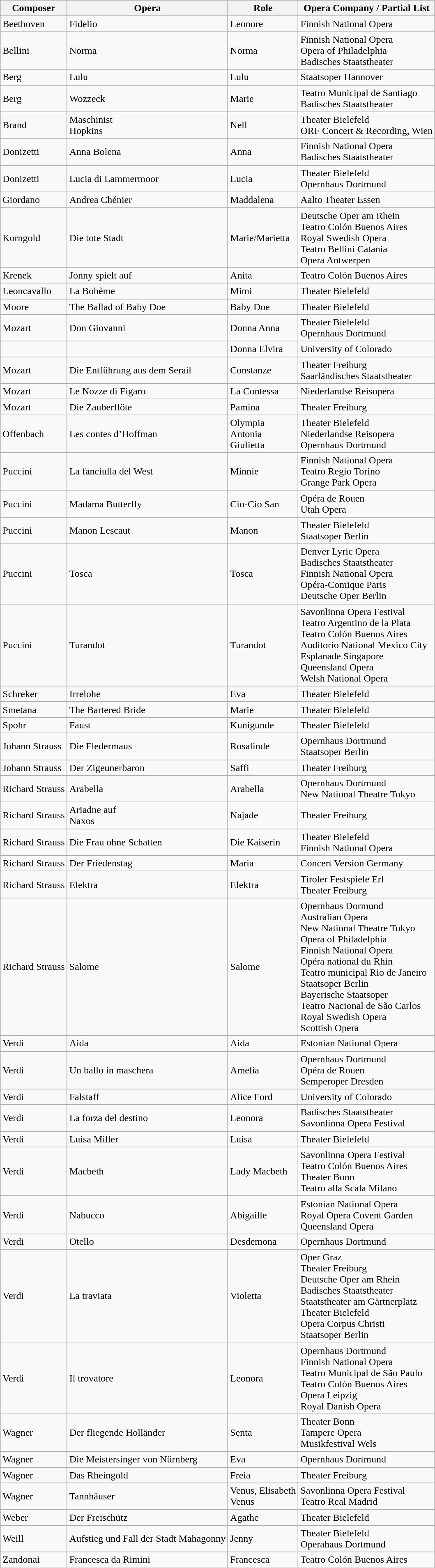<table class="wikitable">
<tr>
<th>Composer</th>
<th>Opera</th>
<th>Role</th>
<th>Opera Company / Partial List</th>
</tr>
<tr>
<td>Beethoven</td>
<td>Fidelio</td>
<td>Leonore</td>
<td>Finnish National Opera</td>
</tr>
<tr>
<td>Bellini</td>
<td>Norma</td>
<td>Norma</td>
<td>Finnish National Opera<br>Opera of Philadelphia<br>Badisches Staatstheater</td>
</tr>
<tr>
<td>Berg</td>
<td>Lulu</td>
<td>Lulu</td>
<td>Staatsoper Hannover</td>
</tr>
<tr>
<td>Berg</td>
<td>Wozzeck</td>
<td>Marie</td>
<td>Teatro Municipal de Santiago<br>Badisches Staatstheater</td>
</tr>
<tr>
<td>Brand</td>
<td>Maschinist<br>Hopkins</td>
<td>Nell</td>
<td>Theater Bielefeld<br>ORF Concert & Recording, Wien</td>
</tr>
<tr>
<td>Donizetti</td>
<td>Anna Bolena</td>
<td>Anna</td>
<td>Finnish National Opera<br>Badisches Staatstheater</td>
</tr>
<tr>
<td>Donizetti</td>
<td>Lucia di Lammermoor</td>
<td>Lucia</td>
<td>Theater Bielefeld<br>Opernhaus Dortmund</td>
</tr>
<tr>
<td>Giordano</td>
<td>Andrea Chénier</td>
<td>Maddalena</td>
<td>Aalto Theater Essen</td>
</tr>
<tr>
<td>Korngold</td>
<td>Die tote Stadt</td>
<td>Marie/Marietta</td>
<td>Deutsche Oper am Rhein<br>Teatro Colón Buenos Aires<br>Royal Swedish Opera<br>Teatro Bellini Catania<br>Opera Antwerpen</td>
</tr>
<tr>
<td>Krenek</td>
<td>Jonny spielt auf</td>
<td>Anita</td>
<td>Teatro Colón Buenos Aires</td>
</tr>
<tr>
<td>Leoncavallo</td>
<td>La Bohème</td>
<td>Mimi</td>
<td>Theater Bielefeld</td>
</tr>
<tr>
<td>Moore</td>
<td>The Ballad of Baby Doe</td>
<td>Baby Doe</td>
<td>Theater Bielefeld</td>
</tr>
<tr>
<td>Mozart</td>
<td>Don Giovanni</td>
<td>Donna Anna</td>
<td>Theater Bielefeld<br>Opernhaus Dortmund</td>
</tr>
<tr>
<td></td>
<td></td>
<td>Donna Elvira</td>
<td>University of Colorado</td>
</tr>
<tr>
<td>Mozart</td>
<td>Die Entführung aus dem Serail</td>
<td>Constanze</td>
<td>Theater Freiburg<br>Saarländisches Staatstheater</td>
</tr>
<tr>
<td>Mozart</td>
<td>Le Nozze di Figaro</td>
<td>La Contessa</td>
<td>Niederlandse Reisopera</td>
</tr>
<tr>
<td>Mozart</td>
<td>Die Zauberflöte</td>
<td>Pamina</td>
<td>Theater Freiburg</td>
</tr>
<tr>
<td>Offenbach</td>
<td>Les contes d’Hoffman</td>
<td>Olympia<br>Antonia<br>Giulietta</td>
<td>Theater Bielefeld<br>Niederlandse Reisopera<br>Opernhaus Dortmund</td>
</tr>
<tr>
<td>Puccini</td>
<td>La fanciulla del West</td>
<td>Minnie</td>
<td>Finnish National Opera<br>Teatro Regio Torino<br>Grange Park Opera</td>
</tr>
<tr>
<td>Puccini</td>
<td>Madama Butterfly</td>
<td>Cio-Cio San</td>
<td>Opéra de Rouen<br>Utah Opera</td>
</tr>
<tr>
<td>Puccini</td>
<td>Manon Lescaut</td>
<td>Manon</td>
<td>Theater Bielefeld<br>Staatsoper Berlin</td>
</tr>
<tr>
<td>Puccini</td>
<td>Tosca</td>
<td>Tosca</td>
<td>Denver Lyric Opera<br>Badisches Staatstheater<br>Finnish National Opera<br>Opéra-Comique Paris<br>Deutsche Oper Berlin</td>
</tr>
<tr>
<td>Puccini</td>
<td>Turandot</td>
<td>Turandot</td>
<td>Savonlinna Opera Festival<br>Teatro Argentino de la Plata<br>Teatro Colón Buenos Aires<br>Auditorio National Mexico City<br>Esplanade Singapore<br>Queensland Opera<br>Welsh National Opera</td>
</tr>
<tr>
<td>Schreker</td>
<td>Irrelohe</td>
<td>Eva</td>
<td>Theater Bielefeld</td>
</tr>
<tr>
<td>Smetana</td>
<td>The Bartered Bride</td>
<td>Marie</td>
<td>Theater Bielefeld</td>
</tr>
<tr>
<td>Spohr</td>
<td>Faust</td>
<td>Kunigunde</td>
<td>Theater Bielefeld</td>
</tr>
<tr>
<td>Johann Strauss</td>
<td>Die Fledermaus</td>
<td>Rosalinde</td>
<td>Opernhaus Dortmund<br>Staatsoper Berlin</td>
</tr>
<tr>
<td>Johann Strauss</td>
<td>Der Zigeunerbaron</td>
<td>Saffi</td>
<td>Theater Freiburg</td>
</tr>
<tr>
<td>Richard Strauss</td>
<td>Arabella</td>
<td>Arabella</td>
<td>Opernhaus Dortmund<br>New National Theatre Tokyo</td>
</tr>
<tr>
<td>Richard Strauss</td>
<td>Ariadne auf<br>Naxos</td>
<td>Najade</td>
<td>Theater Freiburg</td>
</tr>
<tr>
<td>Richard Strauss</td>
<td>Die Frau ohne Schatten</td>
<td>Die Kaiserin</td>
<td>Theater Bielefeld<br>Finnish National Opera</td>
</tr>
<tr>
<td>Richard Strauss</td>
<td>Der Friedenstag</td>
<td>Maria</td>
<td>Concert Version Germany</td>
</tr>
<tr>
<td>Richard Strauss</td>
<td>Elektra</td>
<td>Elektra</td>
<td>Tiroler Festspiele Erl<br>Theater Freiburg</td>
</tr>
<tr>
<td>Richard Strauss</td>
<td>Salome</td>
<td>Salome</td>
<td>Opernhaus Dormund<br>Australian Opera<br>New National Theatre Tokyo<br>Opera of Philadelphia<br>Finnish National Opera<br>Opéra national du Rhin<br>Teatro municipal Rio de Janeiro<br>Staatsoper Berlin<br>Bayerische Staatsoper<br>Teatro Nacional de São Carlos<br>Royal Swedish Opera<br>Scottish Opera</td>
</tr>
<tr>
<td>Verdi</td>
<td>Aida</td>
<td>Aida</td>
<td>Estonian National Opera</td>
</tr>
<tr>
<td>Verdi</td>
<td>Un ballo in maschera</td>
<td>Amelia</td>
<td>Opernhaus Dortmund<br>Opéra de Rouen<br>Semperoper Dresden</td>
</tr>
<tr>
<td>Verdi</td>
<td>Falstaff</td>
<td>Alice Ford</td>
<td>University of Colorado</td>
</tr>
<tr>
<td>Verdi</td>
<td>La forza del destino</td>
<td>Leonora</td>
<td>Badisches Staatstheater<br>Savonlinna Opera Festival</td>
</tr>
<tr>
<td>Verdi</td>
<td>Luisa Miller</td>
<td>Luisa</td>
<td>Theater Bielefeld</td>
</tr>
<tr>
<td>Verdi</td>
<td>Macbeth</td>
<td>Lady Macbeth</td>
<td>Savonlinna Opera Festival<br>Teatro Colón Buenos Aires<br>Theater Bonn<br>Teatro alla Scala Milano</td>
</tr>
<tr>
<td>Verdi</td>
<td>Nabucco</td>
<td>Abigaille</td>
<td>Estonian National Opera<br>Royal Opera Covent Garden<br>Queensland Opera</td>
</tr>
<tr>
<td>Verdi</td>
<td>Otello</td>
<td>Desdemona</td>
<td>Opernhaus Dortmund</td>
</tr>
<tr>
<td>Verdi</td>
<td>La traviata</td>
<td>Violetta</td>
<td>Oper Graz<br>Theater Freiburg<br>Deutsche Oper am Rhein<br>Badisches Staatstheater<br>Staatstheater am Gärtnerplatz<br>Theater Bielefeld<br>Opera Corpus Christi<br>Staatsoper Berlin</td>
</tr>
<tr>
<td>Verdi</td>
<td>Il trovatore</td>
<td>Leonora</td>
<td>Opernhaus Dortmund<br>Finnish National Opera<br>Teatro Municipal de São Paulo<br>Teatro Colón Buenos Aires<br>Opera Leipzig<br>Royal Danish Opera</td>
</tr>
<tr>
<td>Wagner</td>
<td>Der fliegende Holländer</td>
<td>Senta</td>
<td>Theater Bonn<br>Tampere Opera<br>Musikfestival Wels</td>
</tr>
<tr>
<td>Wagner</td>
<td>Die Meistersinger von Nürnberg</td>
<td>Eva</td>
<td>Opernhaus Dortmund</td>
</tr>
<tr>
<td>Wagner</td>
<td>Das Rheingold</td>
<td>Freia</td>
<td>Theater Freiburg</td>
</tr>
<tr>
<td>Wagner</td>
<td>Tannhäuser</td>
<td>Venus, Elisabeth<br>Venus</td>
<td>Savonlinna Opera Festival<br>Teatro Real Madrid</td>
</tr>
<tr>
<td>Weber</td>
<td>Der Freischütz</td>
<td>Agathe</td>
<td>Theater Bielefeld</td>
</tr>
<tr>
<td>Weill</td>
<td>Aufstieg und Fall der Stadt Mahagonny</td>
<td>Jenny</td>
<td>Theater Bielefeld<br>Operahaus Dortmund</td>
</tr>
<tr>
<td>Zandonai</td>
<td>Francesca da Rimini</td>
<td>Francesca</td>
<td>Teatro Colón Buenos Aires</td>
</tr>
</table>
